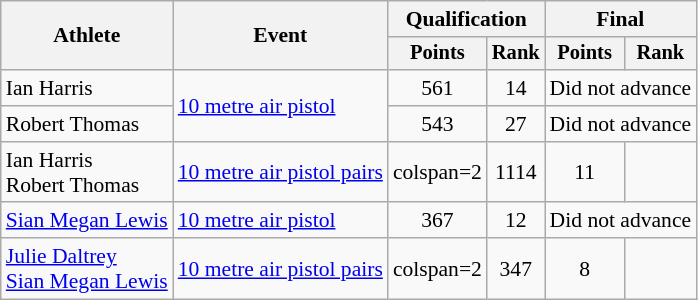<table class="wikitable" style="font-size:90%">
<tr>
<th rowspan=2>Athlete</th>
<th rowspan=2>Event</th>
<th colspan=2>Qualification</th>
<th colspan=2>Final</th>
</tr>
<tr style="font-size:95%">
<th>Points</th>
<th>Rank</th>
<th>Points</th>
<th>Rank</th>
</tr>
<tr align=center>
<td align=left>Ian Harris</td>
<td align=left rowspan="2"><a href='#'>10 metre air pistol</a></td>
<td>561</td>
<td>14</td>
<td colspan=2>Did not advance</td>
</tr>
<tr align=center>
<td align=left>Robert Thomas</td>
<td>543</td>
<td>27</td>
<td colspan=2>Did not advance</td>
</tr>
<tr align=center>
<td align=left>Ian Harris<br>Robert Thomas</td>
<td align=left rowspan="1"><a href='#'>10 metre air pistol pairs</a></td>
<td>colspan=2 </td>
<td>1114</td>
<td>11</td>
</tr>
<tr align=center>
<td align=left><a href='#'>Sian Megan Lewis</a></td>
<td align=left rowspan="1"><a href='#'>10 metre air pistol</a></td>
<td>367</td>
<td>12</td>
<td colspan=2>Did not advance</td>
</tr>
<tr align=center>
<td align=left><a href='#'>Julie Daltrey</a><br><a href='#'>Sian Megan Lewis</a></td>
<td align=left rowspan="2"><a href='#'>10 metre air pistol pairs</a></td>
<td>colspan=2 </td>
<td>347</td>
<td>8</td>
</tr>
</table>
